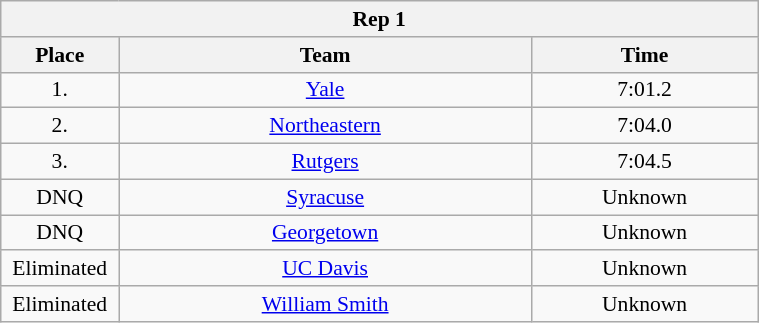<table class="wikitable" style="font-size:90%; width: 40%; text-align: center">
<tr>
<th colspan=3>Rep 1</th>
</tr>
<tr>
<th width=1%>Place</th>
<th width=20%>Team</th>
<th width=10%>Time</th>
</tr>
<tr>
<td align=center>1.</td>
<td align=center><a href='#'>Yale</a></td>
<td align=center>7:01.2</td>
</tr>
<tr>
<td align=center>2.</td>
<td align=center><a href='#'>Northeastern</a></td>
<td align=center>7:04.0</td>
</tr>
<tr>
<td align=center>3.</td>
<td align=center><a href='#'>Rutgers</a></td>
<td align=center>7:04.5</td>
</tr>
<tr>
<td align=center>DNQ</td>
<td align=center><a href='#'>Syracuse</a></td>
<td align=center>Unknown</td>
</tr>
<tr>
<td align=center>DNQ</td>
<td align=center><a href='#'>Georgetown</a></td>
<td align=center>Unknown</td>
</tr>
<tr>
<td align=center>Eliminated</td>
<td align=center><a href='#'>UC Davis</a></td>
<td align=center>Unknown</td>
</tr>
<tr>
<td align=center>Eliminated</td>
<td align=center><a href='#'>William Smith</a></td>
<td align=center>Unknown</td>
</tr>
</table>
